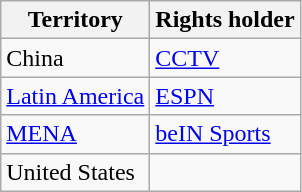<table class="wikitable">
<tr>
<th>Territory</th>
<th>Rights holder</th>
</tr>
<tr>
<td>China</td>
<td><a href='#'>CCTV</a></td>
</tr>
<tr>
<td><a href='#'>Latin America</a></td>
<td><a href='#'>ESPN</a></td>
</tr>
<tr>
<td><a href='#'>MENA</a></td>
<td><a href='#'>beIN Sports</a></td>
</tr>
<tr>
<td>United States</td>
<td></td>
</tr>
</table>
